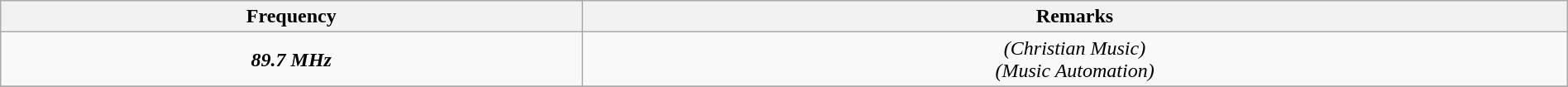<table class="wikitable" style="width:100%; text-align:center;">
<tr>
<th>Frequency</th>
<th>Remarks</th>
</tr>
<tr>
<td><strong><em>89.7 MHz</em></strong></td>
<td><em>(Christian Music)<br>(Music Automation)</em></td>
</tr>
<tr>
</tr>
</table>
